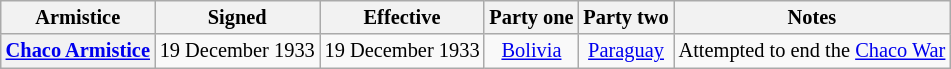<table class="wikitable sortable" style="font-size: 85%; text-align: center; width: auto;">
<tr>
<th>Armistice</th>
<th>Signed</th>
<th>Effective</th>
<th>Party one</th>
<th>Party two</th>
<th>Notes</th>
</tr>
<tr>
<th style="text-align:left;" scope="col"><a href='#'>Chaco Armistice</a></th>
<td>19 December 1933</td>
<td>19 December 1933</td>
<td> <a href='#'>Bolivia</a></td>
<td> <a href='#'>Paraguay</a></td>
<td>Attempted to end the <a href='#'>Chaco War</a></td>
</tr>
</table>
